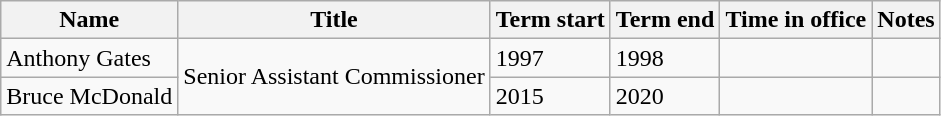<table class="wikitable sortable">
<tr>
<th scope="col">Name</th>
<th scope="col">Title</th>
<th scope="col">Term start</th>
<th scope="col">Term end</th>
<th scope="col">Time in office</th>
<th scope="col">Notes</th>
</tr>
<tr>
<td>Anthony Gates</td>
<td rowspan=2>Senior Assistant Commissioner</td>
<td>1997</td>
<td>1998</td>
<td align=right></td>
<td></td>
</tr>
<tr>
<td>Bruce McDonald </td>
<td>2015</td>
<td>2020</td>
<td align=right></td>
<td></td>
</tr>
</table>
